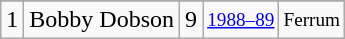<table class="wikitable">
<tr>
</tr>
<tr>
<td>1</td>
<td>Bobby Dobson</td>
<td>9</td>
<td style="font-size:80%;"><a href='#'>1988–89</a></td>
<td style="font-size:80%;">Ferrum</td>
</tr>
</table>
